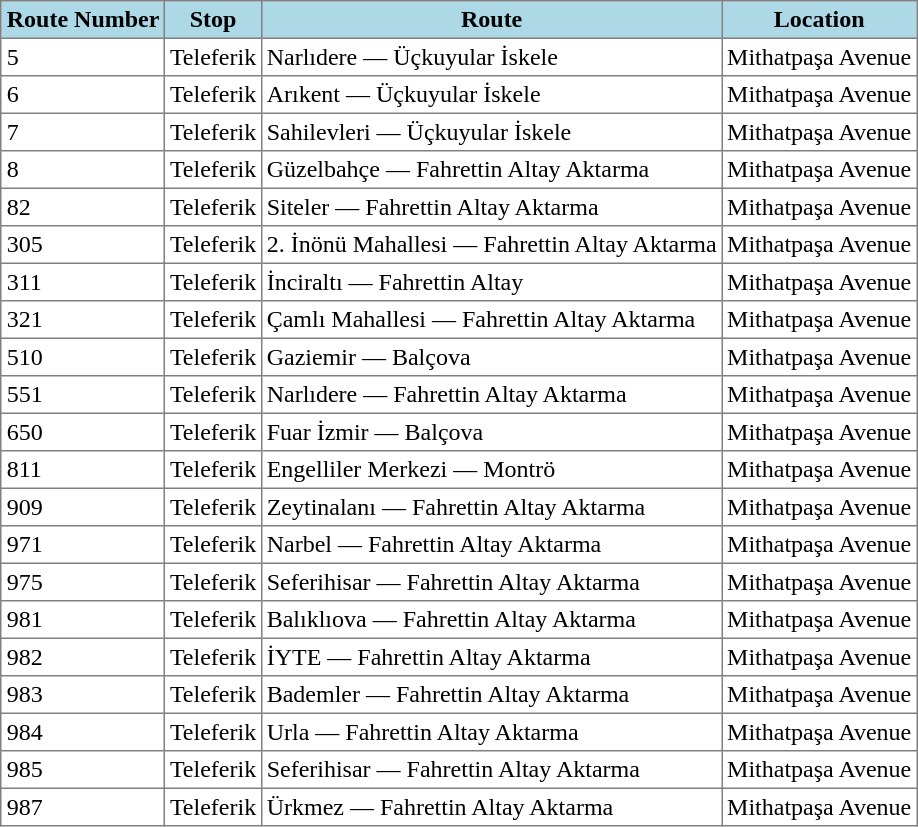<table class="toccolours" border="1" cellpadding="3" style="margin:1em auto; border-collapse:collapse;">
<tr style="background:lightblue;">
<th>Route Number</th>
<th>Stop</th>
<th>Route</th>
<th>Location</th>
</tr>
<tr>
<td>5</td>
<td>Teleferik</td>
<td>Narlıdere — Üçkuyular İskele</td>
<td>Mithatpaşa Avenue</td>
</tr>
<tr>
<td>6</td>
<td>Teleferik</td>
<td>Arıkent — Üçkuyular İskele</td>
<td>Mithatpaşa Avenue</td>
</tr>
<tr>
<td>7</td>
<td>Teleferik</td>
<td>Sahilevleri — Üçkuyular İskele</td>
<td>Mithatpaşa Avenue</td>
</tr>
<tr>
<td>8</td>
<td>Teleferik</td>
<td>Güzelbahçe — Fahrettin Altay Aktarma</td>
<td>Mithatpaşa Avenue</td>
</tr>
<tr>
<td>82</td>
<td>Teleferik</td>
<td>Siteler — Fahrettin Altay Aktarma</td>
<td>Mithatpaşa Avenue</td>
</tr>
<tr>
<td>305</td>
<td>Teleferik</td>
<td>2. İnönü Mahallesi — Fahrettin Altay Aktarma</td>
<td>Mithatpaşa Avenue</td>
</tr>
<tr>
<td>311</td>
<td>Teleferik</td>
<td>İnciraltı — Fahrettin Altay</td>
<td>Mithatpaşa Avenue</td>
</tr>
<tr>
<td>321</td>
<td>Teleferik</td>
<td>Çamlı Mahallesi — Fahrettin Altay Aktarma</td>
<td>Mithatpaşa Avenue</td>
</tr>
<tr>
<td>510</td>
<td>Teleferik</td>
<td>Gaziemir — Balçova</td>
<td>Mithatpaşa Avenue</td>
</tr>
<tr>
<td>551</td>
<td>Teleferik</td>
<td>Narlıdere — Fahrettin Altay Aktarma</td>
<td>Mithatpaşa Avenue</td>
</tr>
<tr>
<td>650</td>
<td>Teleferik</td>
<td>Fuar İzmir — Balçova</td>
<td>Mithatpaşa Avenue</td>
</tr>
<tr>
<td>811</td>
<td>Teleferik</td>
<td>Engelliler Merkezi — Montrö</td>
<td>Mithatpaşa Avenue</td>
</tr>
<tr>
<td>909</td>
<td>Teleferik</td>
<td>Zeytinalanı — Fahrettin Altay Aktarma</td>
<td>Mithatpaşa Avenue</td>
</tr>
<tr>
<td>971</td>
<td>Teleferik</td>
<td>Narbel — Fahrettin Altay Aktarma</td>
<td>Mithatpaşa Avenue</td>
</tr>
<tr>
<td>975</td>
<td>Teleferik</td>
<td>Seferihisar — Fahrettin Altay Aktarma</td>
<td>Mithatpaşa Avenue</td>
</tr>
<tr>
<td>981</td>
<td>Teleferik</td>
<td>Balıklıova — Fahrettin Altay Aktarma</td>
<td>Mithatpaşa Avenue</td>
</tr>
<tr>
<td>982</td>
<td>Teleferik</td>
<td>İYTE — Fahrettin Altay Aktarma</td>
<td>Mithatpaşa Avenue</td>
</tr>
<tr>
<td>983</td>
<td>Teleferik</td>
<td>Bademler — Fahrettin Altay Aktarma</td>
<td>Mithatpaşa Avenue</td>
</tr>
<tr>
<td>984</td>
<td>Teleferik</td>
<td>Urla — Fahrettin Altay Aktarma</td>
<td>Mithatpaşa Avenue</td>
</tr>
<tr>
<td>985</td>
<td>Teleferik</td>
<td>Seferihisar — Fahrettin Altay Aktarma</td>
<td>Mithatpaşa Avenue</td>
</tr>
<tr>
<td>987</td>
<td>Teleferik</td>
<td>Ürkmez — Fahrettin Altay Aktarma</td>
<td>Mithatpaşa Avenue</td>
</tr>
</table>
